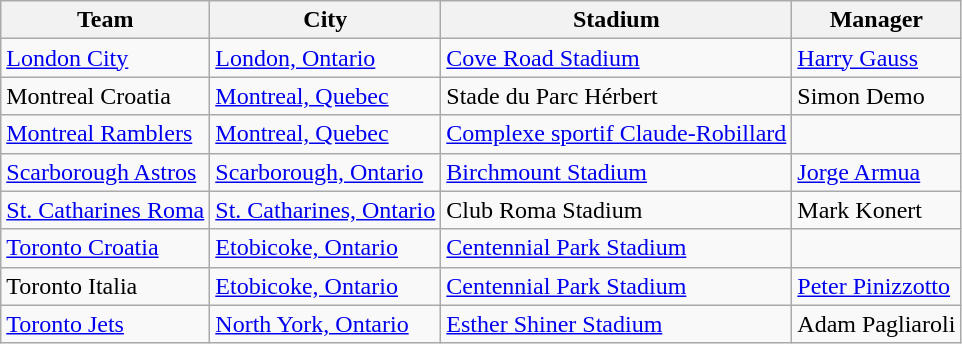<table class="wikitable sortable">
<tr>
<th>Team</th>
<th>City</th>
<th>Stadium</th>
<th>Manager</th>
</tr>
<tr>
<td><a href='#'>London City</a></td>
<td><a href='#'>London, Ontario</a></td>
<td><a href='#'>Cove Road Stadium</a></td>
<td><a href='#'>Harry Gauss</a></td>
</tr>
<tr>
<td>Montreal Croatia</td>
<td><a href='#'>Montreal, Quebec</a></td>
<td>Stade du Parc Hérbert</td>
<td>Simon Demo</td>
</tr>
<tr>
<td><a href='#'>Montreal Ramblers</a></td>
<td><a href='#'>Montreal, Quebec</a></td>
<td><a href='#'>Complexe sportif Claude-Robillard</a></td>
<td></td>
</tr>
<tr>
<td><a href='#'>Scarborough Astros</a></td>
<td><a href='#'>Scarborough, Ontario</a></td>
<td><a href='#'>Birchmount Stadium</a></td>
<td><a href='#'>Jorge Armua</a></td>
</tr>
<tr>
<td><a href='#'>St. Catharines Roma</a></td>
<td><a href='#'>St. Catharines, Ontario</a></td>
<td>Club Roma Stadium</td>
<td>Mark Konert</td>
</tr>
<tr>
<td><a href='#'>Toronto Croatia</a></td>
<td><a href='#'>Etobicoke, Ontario</a></td>
<td><a href='#'>Centennial Park Stadium</a></td>
<td></td>
</tr>
<tr>
<td>Toronto Italia</td>
<td><a href='#'>Etobicoke, Ontario</a></td>
<td><a href='#'>Centennial Park Stadium</a></td>
<td><a href='#'>Peter Pinizzotto</a></td>
</tr>
<tr>
<td><a href='#'>Toronto Jets</a></td>
<td><a href='#'>North York, Ontario</a></td>
<td><a href='#'>Esther Shiner Stadium</a></td>
<td>Adam Pagliaroli</td>
</tr>
</table>
